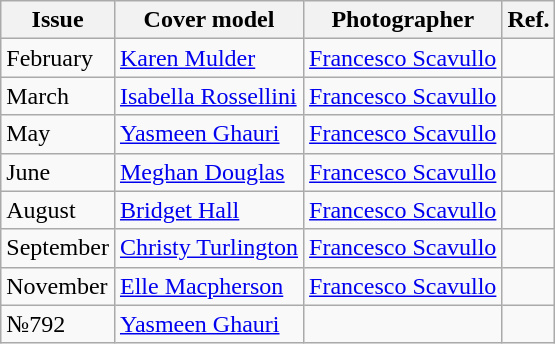<table class="wikitable">
<tr>
<th>Issue</th>
<th>Cover model</th>
<th>Photographer</th>
<th>Ref.</th>
</tr>
<tr>
<td>February</td>
<td><a href='#'>Karen Mulder</a></td>
<td><a href='#'>Francesco Scavullo</a></td>
<td></td>
</tr>
<tr>
<td>March</td>
<td><a href='#'>Isabella Rossellini</a></td>
<td><a href='#'>Francesco Scavullo</a></td>
<td></td>
</tr>
<tr>
<td>May</td>
<td><a href='#'>Yasmeen Ghauri</a></td>
<td><a href='#'>Francesco Scavullo</a></td>
<td></td>
</tr>
<tr>
<td>June</td>
<td><a href='#'>Meghan Douglas</a></td>
<td><a href='#'>Francesco Scavullo</a></td>
<td></td>
</tr>
<tr>
<td>August</td>
<td><a href='#'>Bridget Hall</a></td>
<td><a href='#'>Francesco Scavullo</a></td>
<td></td>
</tr>
<tr>
<td>September</td>
<td><a href='#'>Christy Turlington</a></td>
<td><a href='#'>Francesco Scavullo</a></td>
<td></td>
</tr>
<tr>
<td>November</td>
<td><a href='#'>Elle Macpherson</a></td>
<td><a href='#'>Francesco Scavullo</a></td>
<td></td>
</tr>
<tr>
<td>№792</td>
<td><a href='#'>Yasmeen Ghauri</a></td>
<td></td>
<td></td>
</tr>
</table>
